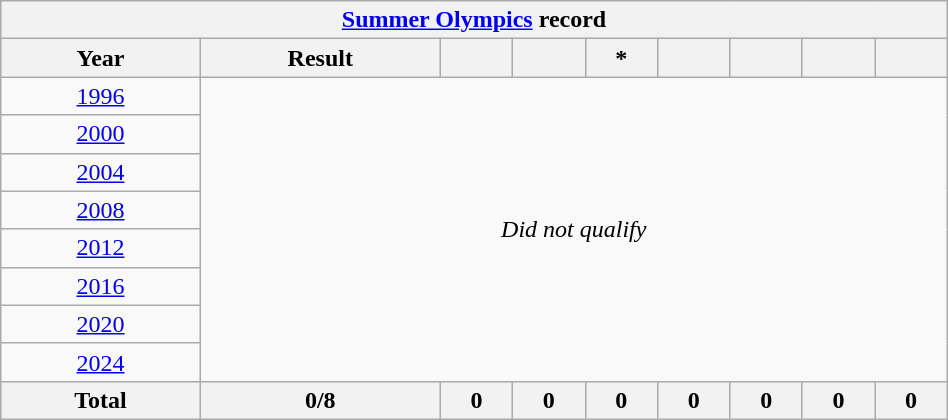<table class="wikitable" style="text-align: center; width:50%;">
<tr>
<th colspan=10><a href='#'>Summer Olympics</a> record</th>
</tr>
<tr>
<th>Year</th>
<th>Result</th>
<th></th>
<th></th>
<th>*</th>
<th></th>
<th></th>
<th></th>
<th></th>
</tr>
<tr>
<td> <a href='#'>1996</a></td>
<td colspan=8 rowspan=8><em>Did not qualify</em></td>
</tr>
<tr>
<td> <a href='#'>2000</a></td>
</tr>
<tr>
<td> <a href='#'>2004</a></td>
</tr>
<tr>
<td> <a href='#'>2008</a></td>
</tr>
<tr>
<td> <a href='#'>2012</a></td>
</tr>
<tr>
<td> <a href='#'>2016</a></td>
</tr>
<tr>
<td> <a href='#'>2020</a></td>
</tr>
<tr>
<td> <a href='#'>2024</a></td>
</tr>
<tr>
<th>Total</th>
<th>0/8</th>
<th>0</th>
<th>0</th>
<th>0</th>
<th>0</th>
<th>0</th>
<th>0</th>
<th>0</th>
</tr>
</table>
